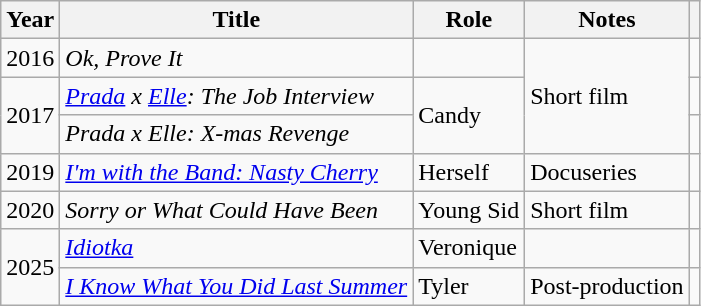<table class="wikitable sortable">
<tr>
<th>Year</th>
<th>Title</th>
<th>Role</th>
<th class="unsortable">Notes</th>
<th class="unsortable"></th>
</tr>
<tr>
<td>2016</td>
<td><em>Ok, Prove It</em></td>
<td></td>
<td rowspan="3">Short film</td>
<td></td>
</tr>
<tr>
<td rowspan="2">2017</td>
<td><em><a href='#'>Prada</a> x <a href='#'>Elle</a>: The Job Interview</em></td>
<td rowspan="2">Candy</td>
<td></td>
</tr>
<tr>
<td><em>Prada x Elle: X-mas Revenge</em></td>
<td></td>
</tr>
<tr>
<td>2019</td>
<td><em><a href='#'>I'm with the Band: Nasty Cherry</a></em></td>
<td>Herself</td>
<td>Docuseries</td>
<td></td>
</tr>
<tr>
<td>2020</td>
<td><em>Sorry or What Could Have Been</em></td>
<td>Young Sid</td>
<td>Short film</td>
<td></td>
</tr>
<tr>
<td rowspan="2">2025</td>
<td><em><a href='#'>Idiotka</a></em></td>
<td>Veronique</td>
<td></td>
<td></td>
</tr>
<tr>
<td><em><a href='#'>I Know What You Did Last Summer</a></em></td>
<td>Tyler</td>
<td>Post-production</td>
<td></td>
</tr>
</table>
